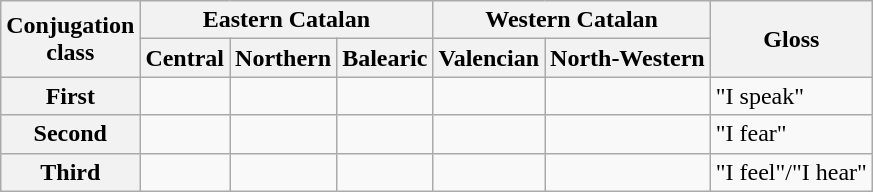<table class="wikitable">
<tr>
<th rowspan="2">Conjugation<br>class</th>
<th colspan="3">Eastern Catalan</th>
<th colspan="2">Western Catalan</th>
<th rowspan="2">Gloss</th>
</tr>
<tr>
<th>Central</th>
<th>Northern</th>
<th>Balearic</th>
<th>Valencian</th>
<th>North-Western</th>
</tr>
<tr>
<th>First</th>
<td></td>
<td></td>
<td></td>
<td></td>
<td></td>
<td>"I speak"</td>
</tr>
<tr>
<th>Second</th>
<td></td>
<td></td>
<td></td>
<td></td>
<td></td>
<td>"I fear"</td>
</tr>
<tr>
<th>Third</th>
<td></td>
<td></td>
<td></td>
<td></td>
<td></td>
<td>"I feel"/"I hear"</td>
</tr>
</table>
